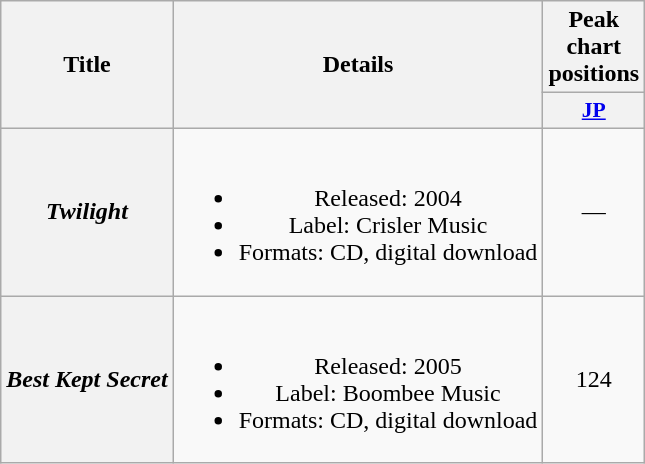<table class="wikitable plainrowheaders" style="text-align:center;" border="1">
<tr>
<th scope="col" rowspan="2">Title</th>
<th scope="col" rowspan="2">Details</th>
<th scope="col" colspan="1">Peak chart positions</th>
</tr>
<tr>
<th scope="col" style="width:3em;font-size:90%;"><a href='#'>JP</a><br></th>
</tr>
<tr>
<th scope="row"><em>Twilight</em></th>
<td><br><ul><li>Released: 2004</li><li>Label: Crisler Music</li><li>Formats: CD, digital download</li></ul></td>
<td>—</td>
</tr>
<tr>
<th scope="row"><em>Best Kept Secret</em></th>
<td><br><ul><li>Released: 2005</li><li>Label: Boombee Music</li><li>Formats: CD, digital download</li></ul></td>
<td>124</td>
</tr>
</table>
